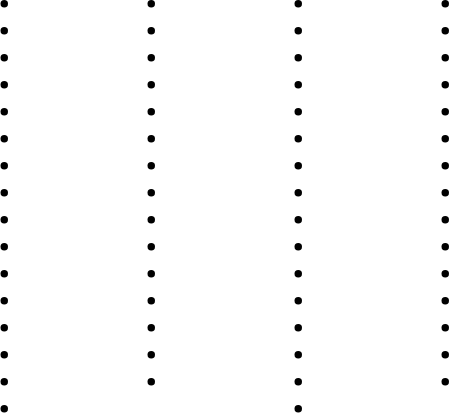<table>
<tr>
<td><br><ul><li></li><li></li><li></li><li></li><li></li><li></li><li></li><li></li><li></li><li></li><li></li><li></li><li></li><li></li><li></li><li></li></ul></td>
<td width=50></td>
<td valign=top><br><ul><li></li><li></li><li></li><li></li><li></li><li></li><li></li><li></li><li></li><li></li><li></li><li></li><li></li><li></li><li></li></ul></td>
<td width=50></td>
<td valign=top><br><ul><li></li><li></li><li></li><li></li><li></li><li></li><li></li><li></li><li></li><li></li><li></li><li></li><li></li><li></li><li></li><li></li></ul></td>
<td width=50></td>
<td valign=top><br><ul><li></li><li></li><li></li><li></li><li></li><li></li><li></li><li></li><li></li><li></li><li></li><li></li><li></li><li></li><li></li></ul></td>
</tr>
</table>
